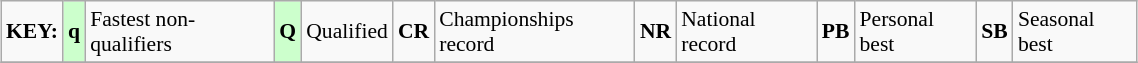<table class="wikitable" style="margin:0.5em auto; font-size:90%;position:relative;" width=60%>
<tr>
<td><strong>KEY:</strong></td>
<td bgcolor=ccffcc align=center><strong>q</strong></td>
<td>Fastest non-qualifiers</td>
<td bgcolor=ccffcc align=center><strong>Q</strong></td>
<td>Qualified</td>
<td align=center><strong>CR</strong></td>
<td>Championships record</td>
<td align=center><strong>NR</strong></td>
<td>National record</td>
<td align=center><strong>PB</strong></td>
<td>Personal best</td>
<td align=center><strong>SB</strong></td>
<td>Seasonal best</td>
</tr>
<tr>
</tr>
</table>
